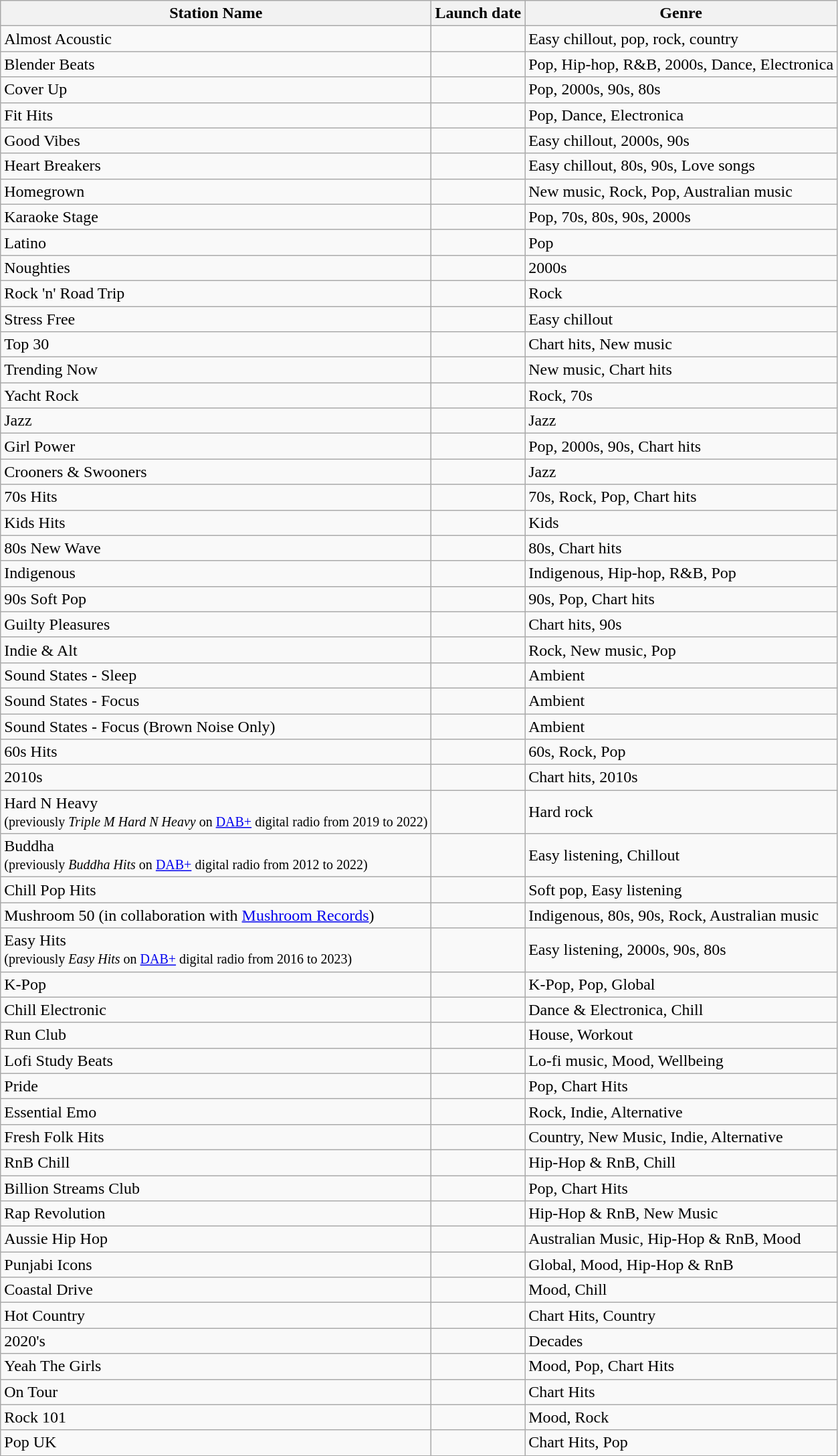<table class="wikitable sortable">
<tr>
<th>Station Name</th>
<th>Launch date</th>
<th>Genre</th>
</tr>
<tr>
<td>Almost Acoustic</td>
<td></td>
<td>Easy chillout, pop, rock, country</td>
</tr>
<tr>
<td>Blender Beats</td>
<td></td>
<td>Pop, Hip-hop, R&B, 2000s, Dance, Electronica</td>
</tr>
<tr>
<td>Cover Up</td>
<td></td>
<td>Pop, 2000s, 90s, 80s</td>
</tr>
<tr>
<td>Fit Hits</td>
<td></td>
<td>Pop, Dance, Electronica</td>
</tr>
<tr>
<td>Good Vibes</td>
<td></td>
<td>Easy chillout, 2000s, 90s</td>
</tr>
<tr>
<td>Heart Breakers</td>
<td></td>
<td>Easy chillout, 80s, 90s, Love songs</td>
</tr>
<tr>
<td>Homegrown</td>
<td></td>
<td>New music, Rock, Pop, Australian music</td>
</tr>
<tr>
<td>Karaoke Stage</td>
<td></td>
<td>Pop, 70s, 80s, 90s, 2000s</td>
</tr>
<tr>
<td>Latino</td>
<td></td>
<td>Pop</td>
</tr>
<tr>
<td>Noughties</td>
<td></td>
<td>2000s</td>
</tr>
<tr>
<td>Rock 'n' Road Trip</td>
<td></td>
<td>Rock</td>
</tr>
<tr>
<td>Stress Free</td>
<td></td>
<td>Easy chillout</td>
</tr>
<tr>
<td>Top 30</td>
<td></td>
<td>Chart hits, New music</td>
</tr>
<tr>
<td>Trending Now</td>
<td></td>
<td>New music, Chart hits</td>
</tr>
<tr>
<td>Yacht Rock</td>
<td></td>
<td>Rock, 70s</td>
</tr>
<tr>
<td>Jazz</td>
<td></td>
<td>Jazz</td>
</tr>
<tr>
<td>Girl Power</td>
<td></td>
<td>Pop, 2000s, 90s, Chart hits</td>
</tr>
<tr>
<td>Crooners & Swooners</td>
<td></td>
<td>Jazz</td>
</tr>
<tr>
<td>70s Hits</td>
<td></td>
<td>70s, Rock, Pop, Chart hits</td>
</tr>
<tr>
<td>Kids Hits</td>
<td></td>
<td>Kids</td>
</tr>
<tr>
<td>80s New Wave</td>
<td></td>
<td>80s, Chart hits</td>
</tr>
<tr>
<td>Indigenous</td>
<td></td>
<td>Indigenous, Hip-hop, R&B, Pop</td>
</tr>
<tr>
<td>90s Soft Pop</td>
<td></td>
<td>90s, Pop, Chart hits</td>
</tr>
<tr>
<td>Guilty Pleasures</td>
<td></td>
<td>Chart hits, 90s</td>
</tr>
<tr>
<td>Indie & Alt</td>
<td></td>
<td>Rock, New music, Pop</td>
</tr>
<tr>
<td>Sound States - Sleep</td>
<td></td>
<td>Ambient</td>
</tr>
<tr>
<td>Sound States - Focus</td>
<td></td>
<td>Ambient</td>
</tr>
<tr>
<td>Sound States - Focus (Brown Noise Only)</td>
<td></td>
<td>Ambient</td>
</tr>
<tr>
<td>60s Hits</td>
<td></td>
<td>60s, Rock, Pop</td>
</tr>
<tr>
<td>2010s</td>
<td></td>
<td>Chart hits, 2010s</td>
</tr>
<tr>
<td>Hard N Heavy <br> <small>(previously <em>Triple M Hard N Heavy</em> on <a href='#'>DAB+</a> digital radio from 2019 to 2022)</small></td>
<td></td>
<td>Hard rock</td>
</tr>
<tr>
<td>Buddha <br> <small>(previously <em>Buddha Hits</em> on <a href='#'>DAB+</a> digital radio from 2012 to 2022)</small></td>
<td></td>
<td>Easy listening, Chillout</td>
</tr>
<tr>
<td>Chill Pop Hits</td>
<td></td>
<td>Soft pop, Easy listening</td>
</tr>
<tr>
<td>Mushroom 50 (in collaboration with <a href='#'>Mushroom Records</a>)</td>
<td></td>
<td>Indigenous, 80s, 90s, Rock, Australian music</td>
</tr>
<tr>
<td>Easy Hits <br> <small>(previously <em>Easy Hits</em> on <a href='#'>DAB+</a> digital radio from 2016 to 2023)</small></td>
<td></td>
<td>Easy listening, 2000s, 90s, 80s</td>
</tr>
<tr>
<td>K-Pop</td>
<td></td>
<td>K-Pop, Pop, Global</td>
</tr>
<tr>
<td>Chill Electronic</td>
<td></td>
<td>Dance & Electronica, Chill</td>
</tr>
<tr>
<td>Run Club</td>
<td></td>
<td>House, Workout</td>
</tr>
<tr>
<td>Lofi Study Beats</td>
<td></td>
<td>Lo-fi music, Mood, Wellbeing</td>
</tr>
<tr>
<td>Pride</td>
<td></td>
<td>Pop, Chart Hits</td>
</tr>
<tr>
<td>Essential Emo</td>
<td></td>
<td>Rock, Indie, Alternative</td>
</tr>
<tr>
<td>Fresh Folk Hits</td>
<td></td>
<td>Country, New Music, Indie, Alternative</td>
</tr>
<tr>
<td>RnB Chill</td>
<td></td>
<td>Hip-Hop & RnB, Chill</td>
</tr>
<tr>
<td>Billion Streams Club</td>
<td></td>
<td>Pop, Chart Hits</td>
</tr>
<tr>
<td>Rap Revolution</td>
<td></td>
<td>Hip-Hop & RnB, New Music</td>
</tr>
<tr>
<td>Aussie Hip Hop</td>
<td></td>
<td>Australian Music, Hip-Hop & RnB, Mood</td>
</tr>
<tr>
<td>Punjabi Icons</td>
<td></td>
<td>Global, Mood, Hip-Hop & RnB</td>
</tr>
<tr>
<td>Coastal Drive</td>
<td></td>
<td>Mood, Chill</td>
</tr>
<tr>
<td>Hot Country</td>
<td></td>
<td>Chart Hits, Country</td>
</tr>
<tr>
<td>2020's</td>
<td></td>
<td>Decades</td>
</tr>
<tr>
<td>Yeah The Girls</td>
<td></td>
<td>Mood, Pop, Chart Hits</td>
</tr>
<tr>
<td>On Tour</td>
<td></td>
<td>Chart Hits</td>
</tr>
<tr>
<td>Rock 101</td>
<td></td>
<td>Mood, Rock</td>
</tr>
<tr>
<td>Pop UK</td>
<td></td>
<td>Chart Hits, Pop</td>
</tr>
<tr>
</tr>
</table>
